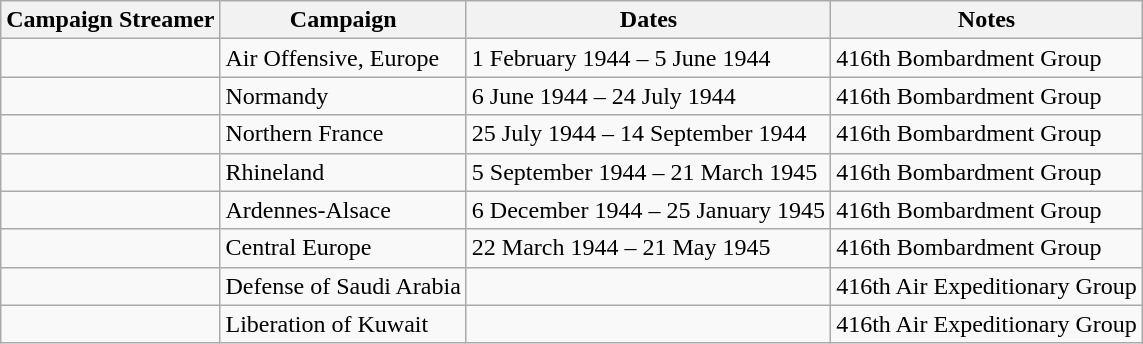<table class="wikitable">
<tr>
<th>Campaign Streamer</th>
<th>Campaign</th>
<th>Dates</th>
<th>Notes</th>
</tr>
<tr>
<td></td>
<td>Air Offensive, Europe</td>
<td>1 February 1944 – 5 June 1944</td>
<td>416th Bombardment Group</td>
</tr>
<tr>
<td></td>
<td>Normandy</td>
<td>6 June 1944 – 24 July 1944</td>
<td>416th Bombardment Group</td>
</tr>
<tr>
<td></td>
<td>Northern France</td>
<td>25 July 1944 – 14 September 1944</td>
<td>416th Bombardment Group</td>
</tr>
<tr>
<td></td>
<td>Rhineland</td>
<td>5 September 1944 – 21 March 1945</td>
<td>416th Bombardment Group</td>
</tr>
<tr>
<td></td>
<td>Ardennes-Alsace</td>
<td>6 December 1944 – 25 January 1945</td>
<td>416th Bombardment Group</td>
</tr>
<tr>
<td></td>
<td>Central Europe</td>
<td>22 March 1944 – 21 May 1945</td>
<td>416th Bombardment Group</td>
</tr>
<tr>
<td></td>
<td>Defense of Saudi Arabia</td>
<td></td>
<td>416th Air Expeditionary Group</td>
</tr>
<tr>
<td></td>
<td>Liberation of Kuwait</td>
<td></td>
<td>416th Air Expeditionary Group</td>
</tr>
</table>
